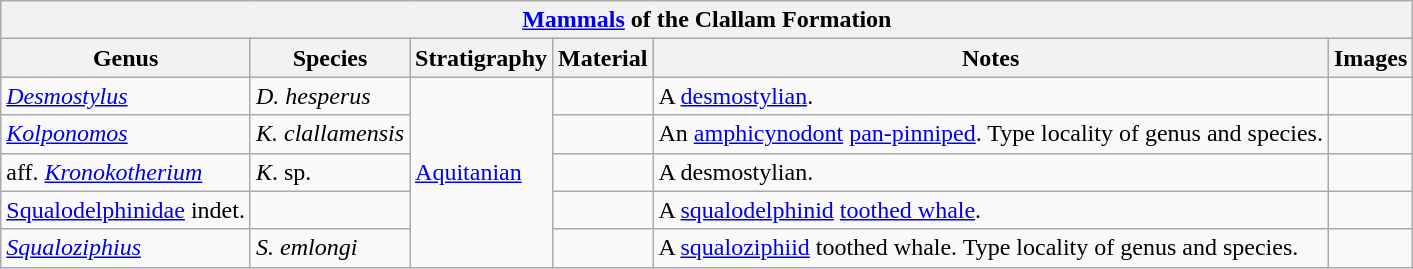<table class="wikitable" align="center">
<tr>
<th colspan="6" align="center"><strong><a href='#'>Mammals</a> of the Clallam Formation</strong></th>
</tr>
<tr>
<th>Genus</th>
<th>Species</th>
<th>Stratigraphy</th>
<th><strong>Material</strong></th>
<th>Notes</th>
<th>Images</th>
</tr>
<tr>
<td><em><a href='#'>Desmostylus</a></em></td>
<td><em>D. hesperus</em></td>
<td rowspan="5"><a href='#'>Aquitanian</a></td>
<td></td>
<td>A <a href='#'>desmostylian</a>.</td>
<td></td>
</tr>
<tr>
<td><em><a href='#'>Kolponomos</a></em></td>
<td><em>K. clallamensis</em></td>
<td></td>
<td>An <a href='#'>amphicynodont</a> <a href='#'>pan-pinniped</a>. Type locality of genus and species.</td>
<td></td>
</tr>
<tr>
<td>aff. <em><a href='#'>Kronokotherium</a></em></td>
<td><em>K</em>. sp.</td>
<td></td>
<td>A desmostylian.</td>
<td></td>
</tr>
<tr>
<td><a href='#'>Squalodelphinidae</a> indet.</td>
<td></td>
<td></td>
<td>A <a href='#'>squalodelphinid</a> <a href='#'>toothed whale</a>.</td>
<td></td>
</tr>
<tr>
<td><em><a href='#'>Squaloziphius</a></em></td>
<td><em>S. emlongi</em></td>
<td></td>
<td>A <a href='#'>squaloziphiid</a> toothed whale. Type locality of genus and species.</td>
<td></td>
</tr>
</table>
